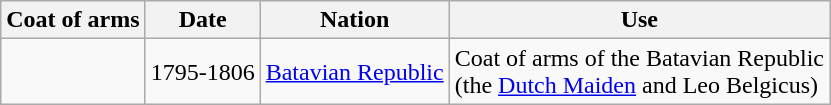<table class="wikitable">
<tr>
<th>Coat of arms</th>
<th>Date</th>
<th>Nation</th>
<th>Use</th>
</tr>
<tr>
<td></td>
<td>1795-1806</td>
<td><a href='#'>Batavian Republic</a></td>
<td>Coat of arms of the Batavian Republic<br>(the <a href='#'>Dutch Maiden</a> and Leo Belgicus)</td>
</tr>
</table>
